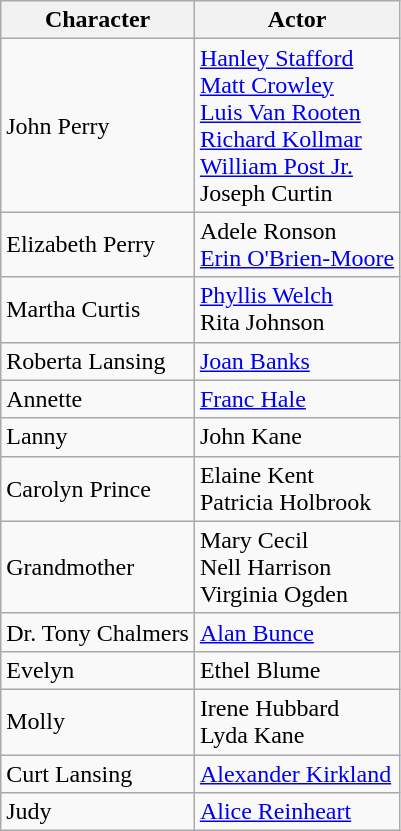<table class="wikitable">
<tr>
<th>Character</th>
<th>Actor</th>
</tr>
<tr>
<td>John Perry</td>
<td><a href='#'>Hanley Stafford</a><br><a href='#'>Matt Crowley</a><br><a href='#'>Luis Van Rooten</a><br><a href='#'>Richard Kollmar</a><br><a href='#'>William Post Jr.</a><br>Joseph Curtin</td>
</tr>
<tr>
<td>Elizabeth Perry</td>
<td>Adele Ronson<br><a href='#'>Erin O'Brien-Moore</a></td>
</tr>
<tr>
<td>Martha Curtis</td>
<td><a href='#'>Phyllis Welch</a><br>Rita Johnson</td>
</tr>
<tr>
<td>Roberta Lansing</td>
<td><a href='#'>Joan Banks</a></td>
</tr>
<tr>
<td>Annette</td>
<td><a href='#'>Franc Hale</a></td>
</tr>
<tr>
<td>Lanny</td>
<td>John Kane</td>
</tr>
<tr>
<td>Carolyn Prince</td>
<td>Elaine Kent<br>Patricia Holbrook</td>
</tr>
<tr>
<td>Grandmother</td>
<td>Mary Cecil<br>Nell Harrison<br>Virginia Ogden</td>
</tr>
<tr>
<td>Dr. Tony Chalmers</td>
<td><a href='#'>Alan Bunce</a></td>
</tr>
<tr>
<td>Evelyn</td>
<td>Ethel Blume</td>
</tr>
<tr>
<td>Molly</td>
<td>Irene Hubbard<br>Lyda Kane</td>
</tr>
<tr>
<td>Curt Lansing</td>
<td><a href='#'>Alexander Kirkland</a></td>
</tr>
<tr>
<td>Judy</td>
<td><a href='#'>Alice Reinheart</a></td>
</tr>
</table>
